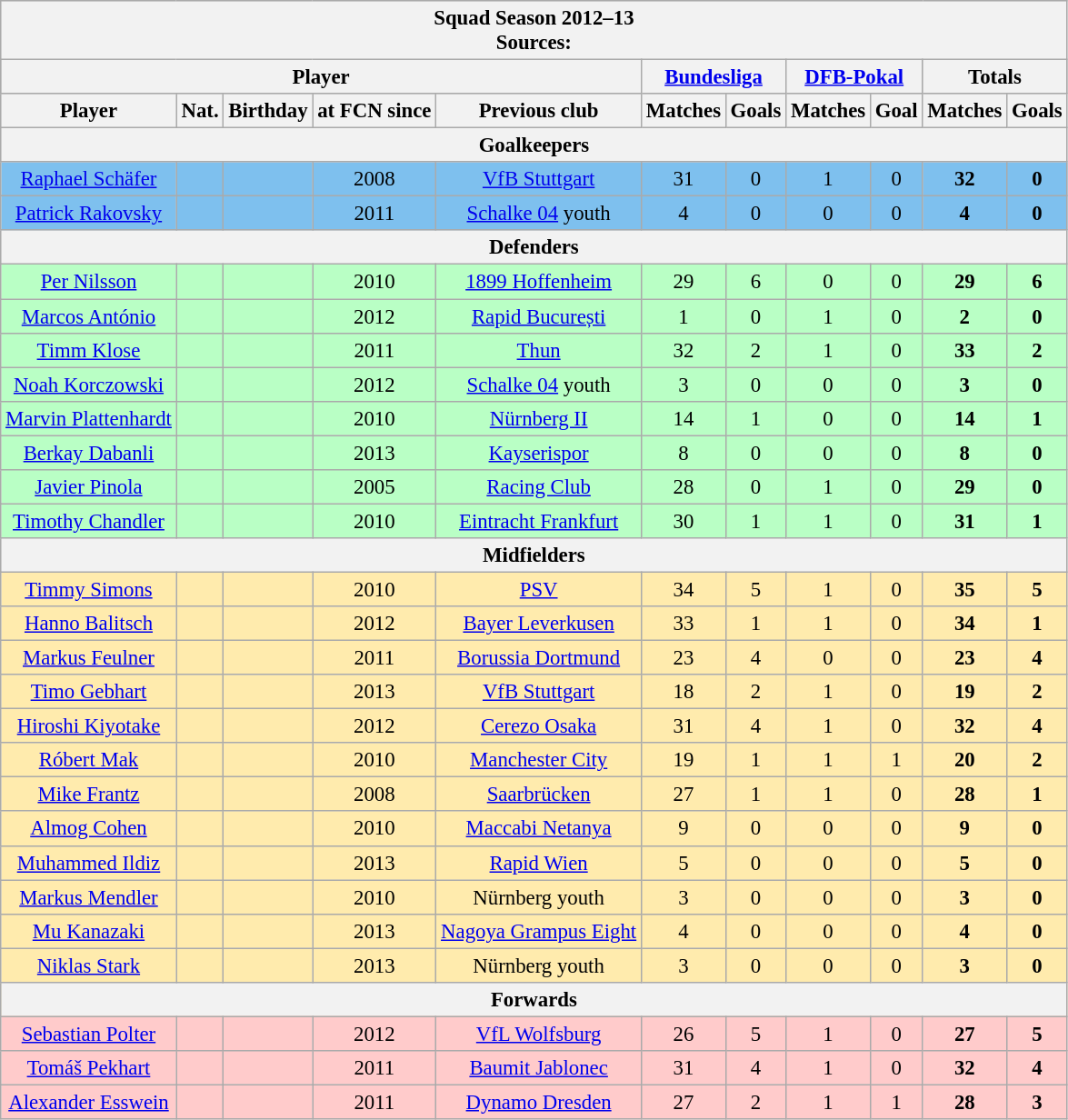<table class="wikitable" style="font-size:95%">
<tr style="text-align:center; background:#dcdcdc;">
<th colspan="11">Squad Season 2012–13<br>Sources:</th>
</tr>
<tr style="text-align:center; background:#9c9c9c;">
<th colspan="5">Player</th>
<th colspan="2"><a href='#'>Bundesliga</a></th>
<th colspan="2"><a href='#'>DFB-Pokal</a></th>
<th colspan="2">Totals</th>
</tr>
<tr style="text-align:center; background:#dcdcdc;">
<th>Player</th>
<th>Nat.</th>
<th>Birthday</th>
<th>at FCN since</th>
<th>Previous club</th>
<th>Matches</th>
<th>Goals</th>
<th>Matches</th>
<th>Goal</th>
<th>Matches</th>
<th>Goals</th>
</tr>
<tr style="text-align:center; background:#dcdcdc;">
<th colspan="11">Goalkeepers</th>
</tr>
<tr style="text-align:center; background:#7ec0ee;">
<td><a href='#'>Raphael Schäfer</a></td>
<td></td>
<td></td>
<td>2008</td>
<td><a href='#'>VfB Stuttgart</a></td>
<td>31</td>
<td>0</td>
<td>1</td>
<td>0</td>
<td><strong>32</strong></td>
<td><strong>0</strong></td>
</tr>
<tr style="text-align:center; background:#7ec0ee;">
<td><a href='#'>Patrick Rakovsky</a></td>
<td></td>
<td></td>
<td>2011</td>
<td><a href='#'>Schalke 04</a> youth</td>
<td>4</td>
<td>0</td>
<td>0</td>
<td>0</td>
<td><strong>4</strong></td>
<td><strong>0</strong></td>
</tr>
<tr style="text-align:center; background:#dcdcdc;">
<th colspan="11">Defenders</th>
</tr>
<tr style="text-align:center; background:#b9ffc5;">
<td><a href='#'>Per Nilsson</a></td>
<td></td>
<td></td>
<td>2010</td>
<td><a href='#'>1899 Hoffenheim</a></td>
<td>29</td>
<td>6</td>
<td>0</td>
<td>0</td>
<td><strong>29</strong></td>
<td><strong>6</strong></td>
</tr>
<tr style="text-align:center; background:#b9ffc5;">
<td><a href='#'>Marcos António</a></td>
<td></td>
<td></td>
<td>2012</td>
<td><a href='#'>Rapid București</a></td>
<td>1</td>
<td>0</td>
<td>1</td>
<td>0</td>
<td><strong>2</strong></td>
<td><strong>0</strong></td>
</tr>
<tr style="text-align:center; background:#b9ffc5;">
<td><a href='#'>Timm Klose</a></td>
<td></td>
<td></td>
<td>2011</td>
<td><a href='#'>Thun</a></td>
<td>32</td>
<td>2</td>
<td>1</td>
<td>0</td>
<td><strong>33</strong></td>
<td><strong>2</strong></td>
</tr>
<tr style="text-align:center; background:#b9ffc5;">
<td><a href='#'>Noah Korczowski</a></td>
<td></td>
<td></td>
<td>2012</td>
<td><a href='#'>Schalke 04</a> youth</td>
<td>3</td>
<td>0</td>
<td>0</td>
<td>0</td>
<td><strong>3</strong></td>
<td><strong>0</strong></td>
</tr>
<tr style="text-align:center; background:#b9ffc5;">
<td><a href='#'>Marvin Plattenhardt</a></td>
<td></td>
<td></td>
<td>2010</td>
<td><a href='#'>Nürnberg II</a></td>
<td>14</td>
<td>1</td>
<td>0</td>
<td>0</td>
<td><strong>14</strong></td>
<td><strong>1</strong></td>
</tr>
<tr style="text-align:center; background:#b9ffc5;">
<td><a href='#'>Berkay Dabanli</a></td>
<td></td>
<td></td>
<td>2013</td>
<td><a href='#'>Kayserispor</a></td>
<td>8</td>
<td>0</td>
<td>0</td>
<td>0</td>
<td><strong>8</strong></td>
<td><strong>0</strong></td>
</tr>
<tr style="text-align:center; background:#b9ffc5;">
<td><a href='#'>Javier Pinola</a></td>
<td></td>
<td></td>
<td>2005</td>
<td><a href='#'>Racing Club</a></td>
<td>28</td>
<td>0</td>
<td>1</td>
<td>0</td>
<td><strong>29</strong></td>
<td><strong>0</strong></td>
</tr>
<tr style="text-align:center; background:#b9ffc5;">
<td><a href='#'>Timothy Chandler</a></td>
<td></td>
<td></td>
<td>2010</td>
<td><a href='#'>Eintracht Frankfurt</a></td>
<td>30</td>
<td>1</td>
<td>1</td>
<td>0</td>
<td><strong>31</strong></td>
<td><strong>1</strong></td>
</tr>
<tr style="text-align:center; background:#dcdcdc;">
<th colspan="11">Midfielders</th>
</tr>
<tr style="text-align:center; background:#ffebad;">
<td><a href='#'>Timmy Simons</a></td>
<td></td>
<td></td>
<td>2010</td>
<td><a href='#'>PSV</a></td>
<td>34</td>
<td>5</td>
<td>1</td>
<td>0</td>
<td><strong>35</strong></td>
<td><strong>5</strong></td>
</tr>
<tr style="text-align:center; background:#ffebad;">
<td><a href='#'>Hanno Balitsch</a></td>
<td></td>
<td></td>
<td>2012</td>
<td><a href='#'>Bayer Leverkusen</a></td>
<td>33</td>
<td>1</td>
<td>1</td>
<td>0</td>
<td><strong>34</strong></td>
<td><strong>1</strong></td>
</tr>
<tr style="text-align:center; background:#ffebad;">
<td><a href='#'>Markus Feulner</a></td>
<td></td>
<td></td>
<td>2011</td>
<td><a href='#'>Borussia Dortmund</a></td>
<td>23</td>
<td>4</td>
<td>0</td>
<td>0</td>
<td><strong>23</strong></td>
<td><strong>4</strong></td>
</tr>
<tr style="text-align:center; background:#ffebad;">
<td><a href='#'>Timo Gebhart</a></td>
<td></td>
<td></td>
<td>2013</td>
<td><a href='#'>VfB Stuttgart</a></td>
<td>18</td>
<td>2</td>
<td>1</td>
<td>0</td>
<td><strong>19</strong></td>
<td><strong>2</strong></td>
</tr>
<tr style="text-align:center; background:#ffebad;">
<td><a href='#'>Hiroshi Kiyotake</a></td>
<td></td>
<td></td>
<td>2012</td>
<td><a href='#'>Cerezo Osaka</a></td>
<td>31</td>
<td>4</td>
<td>1</td>
<td>0</td>
<td><strong>32</strong></td>
<td><strong>4</strong></td>
</tr>
<tr style="text-align:center; background:#ffebad;">
<td><a href='#'>Róbert Mak</a></td>
<td></td>
<td></td>
<td>2010</td>
<td><a href='#'>Manchester City</a></td>
<td>19</td>
<td>1</td>
<td>1</td>
<td>1</td>
<td><strong>20</strong></td>
<td><strong>2</strong></td>
</tr>
<tr style="text-align:center; background:#ffebad;">
<td><a href='#'>Mike Frantz</a></td>
<td></td>
<td></td>
<td>2008</td>
<td><a href='#'>Saarbrücken</a></td>
<td>27</td>
<td>1</td>
<td>1</td>
<td>0</td>
<td><strong>28</strong></td>
<td><strong>1</strong></td>
</tr>
<tr style="text-align:center; background:#ffebad;">
<td><a href='#'>Almog Cohen</a></td>
<td></td>
<td></td>
<td>2010</td>
<td><a href='#'>Maccabi Netanya</a></td>
<td>9</td>
<td>0</td>
<td>0</td>
<td>0</td>
<td><strong>9</strong></td>
<td><strong>0</strong></td>
</tr>
<tr style="text-align:center; background:#ffebad;">
<td><a href='#'>Muhammed Ildiz</a></td>
<td></td>
<td></td>
<td>2013</td>
<td><a href='#'>Rapid Wien</a></td>
<td>5</td>
<td>0</td>
<td>0</td>
<td>0</td>
<td><strong>5</strong></td>
<td><strong>0</strong></td>
</tr>
<tr style="text-align:center; background:#ffebad;">
<td><a href='#'>Markus Mendler</a></td>
<td></td>
<td></td>
<td>2010</td>
<td>Nürnberg youth</td>
<td>3</td>
<td>0</td>
<td>0</td>
<td>0</td>
<td><strong>3</strong></td>
<td><strong>0</strong></td>
</tr>
<tr style="text-align:center; background:#ffebad;">
<td><a href='#'>Mu Kanazaki</a></td>
<td></td>
<td></td>
<td>2013</td>
<td><a href='#'>Nagoya Grampus Eight</a></td>
<td>4</td>
<td>0</td>
<td>0</td>
<td>0</td>
<td><strong>4</strong></td>
<td><strong>0</strong></td>
</tr>
<tr style="text-align:center; background:#ffebad;">
<td><a href='#'>Niklas Stark</a></td>
<td></td>
<td></td>
<td>2013</td>
<td>Nürnberg youth</td>
<td>3</td>
<td>0</td>
<td>0</td>
<td>0</td>
<td><strong>3</strong></td>
<td><strong>0</strong></td>
</tr>
<tr style="text-align:center; background:#ffebad;">
<th colspan="11">Forwards</th>
</tr>
<tr style="text-align:center; background:#ffcbcb;">
<td><a href='#'>Sebastian Polter</a></td>
<td></td>
<td></td>
<td>2012</td>
<td><a href='#'>VfL Wolfsburg</a></td>
<td>26</td>
<td>5</td>
<td>1</td>
<td>0</td>
<td><strong>27</strong></td>
<td><strong>5</strong></td>
</tr>
<tr style="text-align:center; background:#ffcbcb;">
<td><a href='#'>Tomáš Pekhart</a></td>
<td></td>
<td></td>
<td>2011</td>
<td><a href='#'>Baumit Jablonec</a></td>
<td>31</td>
<td>4</td>
<td>1</td>
<td>0</td>
<td><strong>32</strong></td>
<td><strong>4</strong></td>
</tr>
<tr style="text-align:center; background:#ffcbcb;">
<td><a href='#'>Alexander Esswein</a></td>
<td></td>
<td></td>
<td>2011</td>
<td><a href='#'>Dynamo Dresden</a></td>
<td>27</td>
<td>2</td>
<td>1</td>
<td>1</td>
<td><strong>28</strong></td>
<td><strong>3</strong></td>
</tr>
</table>
